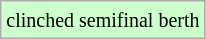<table class="wikitable">
<tr>
<td style="background-color: #ccffcc;"><small>clinched semifinal berth</small></td>
</tr>
</table>
